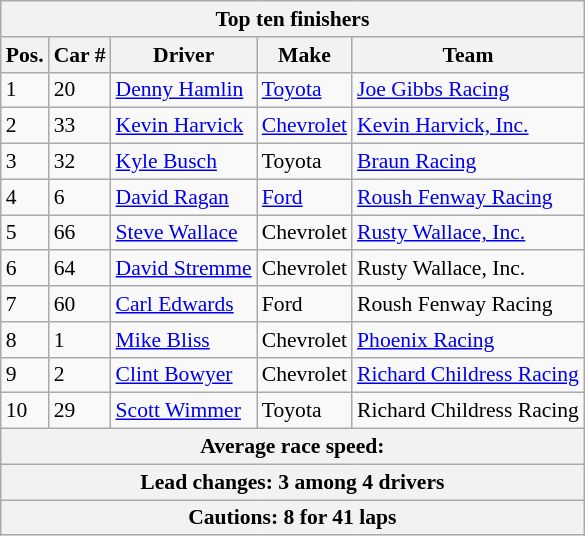<table class="wikitable" style="font-size: 90%;">
<tr>
<th colspan=9>Top ten finishers</th>
</tr>
<tr>
<th>Pos.</th>
<th>Car #</th>
<th>Driver</th>
<th>Make</th>
<th>Team</th>
</tr>
<tr>
<td>1</td>
<td>20</td>
<td><a href='#'>Denny Hamlin</a></td>
<td><a href='#'>Toyota</a></td>
<td><a href='#'>Joe Gibbs Racing</a></td>
</tr>
<tr>
<td>2</td>
<td>33</td>
<td><a href='#'>Kevin Harvick</a></td>
<td><a href='#'>Chevrolet</a></td>
<td><a href='#'>Kevin Harvick, Inc.</a></td>
</tr>
<tr>
<td>3</td>
<td>32</td>
<td><a href='#'>Kyle Busch</a></td>
<td>Toyota</td>
<td><a href='#'>Braun Racing</a></td>
</tr>
<tr>
<td>4</td>
<td>6</td>
<td><a href='#'>David Ragan</a></td>
<td><a href='#'>Ford</a></td>
<td><a href='#'>Roush Fenway Racing</a></td>
</tr>
<tr>
<td>5</td>
<td>66</td>
<td><a href='#'>Steve Wallace</a></td>
<td>Chevrolet</td>
<td><a href='#'>Rusty Wallace, Inc.</a></td>
</tr>
<tr>
<td>6</td>
<td>64</td>
<td><a href='#'>David Stremme</a></td>
<td>Chevrolet</td>
<td>Rusty Wallace, Inc.</td>
</tr>
<tr>
<td>7</td>
<td>60</td>
<td><a href='#'>Carl Edwards</a></td>
<td>Ford</td>
<td>Roush Fenway Racing</td>
</tr>
<tr>
<td>8</td>
<td>1</td>
<td><a href='#'>Mike Bliss</a></td>
<td>Chevrolet</td>
<td><a href='#'>Phoenix Racing</a></td>
</tr>
<tr>
<td>9</td>
<td>2</td>
<td><a href='#'>Clint Bowyer</a></td>
<td>Chevrolet</td>
<td><a href='#'>Richard Childress Racing</a></td>
</tr>
<tr>
<td>10</td>
<td>29</td>
<td><a href='#'>Scott Wimmer</a></td>
<td>Toyota</td>
<td>Richard Childress Racing</td>
</tr>
<tr>
<th colspan=9>Average race speed: </th>
</tr>
<tr>
<th colspan=9>Lead changes: 3 among 4 drivers</th>
</tr>
<tr>
<th colspan=9>Cautions: 8 for 41 laps</th>
</tr>
</table>
